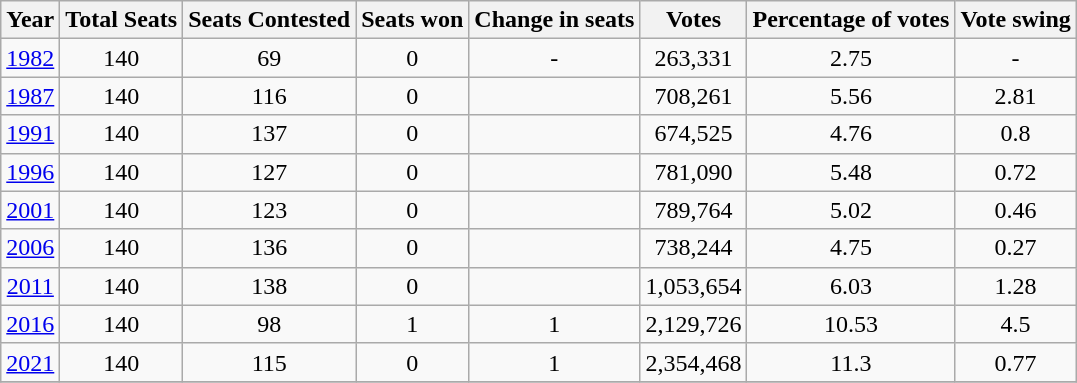<table class="wikitable sortable" style="text-align:center">
<tr>
<th>Year</th>
<th>Total Seats</th>
<th>Seats Contested</th>
<th>Seats won</th>
<th>Change in seats</th>
<th>Votes</th>
<th>Percentage of votes</th>
<th>Vote swing</th>
</tr>
<tr>
<td><a href='#'>1982</a></td>
<td>140</td>
<td>69</td>
<td>0</td>
<td>-</td>
<td>263,331</td>
<td>2.75</td>
<td>-</td>
</tr>
<tr>
<td><a href='#'>1987</a></td>
<td>140</td>
<td>116</td>
<td>0</td>
<td></td>
<td>708,261</td>
<td>5.56</td>
<td>2.81</td>
</tr>
<tr>
<td><a href='#'>1991</a></td>
<td>140</td>
<td>137</td>
<td>0</td>
<td></td>
<td>674,525</td>
<td>4.76</td>
<td>0.8</td>
</tr>
<tr>
<td><a href='#'>1996</a></td>
<td>140</td>
<td>127</td>
<td>0</td>
<td></td>
<td>781,090</td>
<td>5.48</td>
<td>0.72</td>
</tr>
<tr>
<td><a href='#'>2001</a></td>
<td>140</td>
<td>123</td>
<td>0</td>
<td></td>
<td>789,764</td>
<td>5.02</td>
<td>0.46</td>
</tr>
<tr>
<td><a href='#'>2006</a></td>
<td>140</td>
<td>136</td>
<td>0</td>
<td></td>
<td>738,244</td>
<td>4.75</td>
<td>0.27</td>
</tr>
<tr>
<td><a href='#'>2011</a></td>
<td>140</td>
<td>138</td>
<td>0</td>
<td></td>
<td>1,053,654</td>
<td>6.03</td>
<td>1.28</td>
</tr>
<tr>
<td><a href='#'>2016</a></td>
<td>140</td>
<td>98</td>
<td>1</td>
<td>1</td>
<td>2,129,726</td>
<td>10.53</td>
<td>4.5</td>
</tr>
<tr>
<td><a href='#'>2021</a></td>
<td>140</td>
<td>115</td>
<td>0</td>
<td>1</td>
<td>2,354,468</td>
<td>11.3</td>
<td>0.77</td>
</tr>
<tr>
</tr>
</table>
